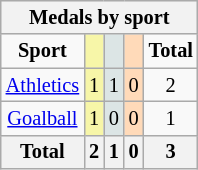<table class="wikitable" border="1" style="font-size:85%; float:down">
<tr bgcolor=#efefef>
<th colspan=7>Medals by sport</th>
</tr>
<tr align=center>
<td><strong>Sport</strong></td>
<td bgcolor=#f7f6a8></td>
<td bgcolor=#dce5e5></td>
<td bgcolor=#ffdab9></td>
<td><strong>Total</strong></td>
</tr>
<tr align=center>
<td><a href='#'>Athletics</a></td>
<td bgcolor=#f7f6a8>1</td>
<td bgcolor=#dce5e5>1</td>
<td bgcolor=#ffdab9>0</td>
<td>2</td>
</tr>
<tr align=center>
<td><a href='#'>Goalball</a></td>
<td bgcolor=#f7f6a8>1</td>
<td bgcolor=#dce5e5>0</td>
<td bgcolor=#ffdab9>0</td>
<td>1</td>
</tr>
<tr align=center>
<th>Total</th>
<th bgcolor=gold>2</th>
<th bgcolor=silver>1</th>
<th bgcolor=#c96>0</th>
<th>3</th>
</tr>
</table>
